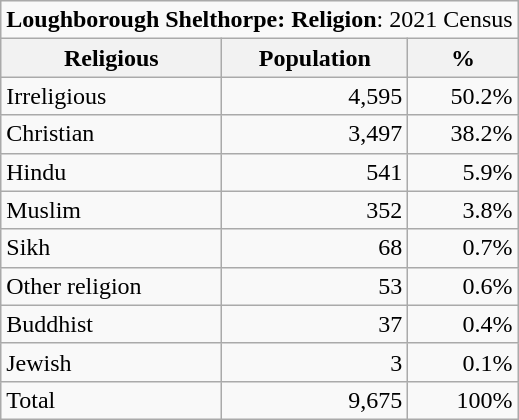<table class="wikitable">
<tr>
<td colspan="14" style="text-align:right;"><strong>Loughborough Shelthorpe: Religion</strong>: 2021 Census</td>
</tr>
<tr>
<th>Religious</th>
<th>Population</th>
<th>%</th>
</tr>
<tr>
<td>Irreligious</td>
<td style="text-align:right;">4,595</td>
<td style="text-align:right;">50.2%</td>
</tr>
<tr>
<td>Christian</td>
<td style="text-align:right;">3,497</td>
<td style="text-align:right;">38.2%</td>
</tr>
<tr>
<td>Hindu</td>
<td style="text-align:right;">541</td>
<td style="text-align:right;">5.9%</td>
</tr>
<tr>
<td>Muslim</td>
<td style="text-align:right;">352</td>
<td style="text-align:right;">3.8%</td>
</tr>
<tr>
<td>Sikh</td>
<td style="text-align:right;">68</td>
<td style="text-align:right;">0.7%</td>
</tr>
<tr>
<td>Other religion</td>
<td style="text-align:right;">53</td>
<td style="text-align:right;">0.6%</td>
</tr>
<tr>
<td>Buddhist</td>
<td style="text-align:right;">37</td>
<td style="text-align:right;">0.4%</td>
</tr>
<tr>
<td>Jewish</td>
<td style="text-align:right;">3</td>
<td style="text-align:right;">0.1%</td>
</tr>
<tr>
<td>Total</td>
<td style="text-align:right;">9,675</td>
<td style="text-align:right;">100%</td>
</tr>
</table>
